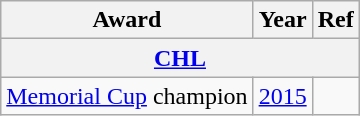<table class="wikitable">
<tr>
<th>Award</th>
<th>Year</th>
<th>Ref</th>
</tr>
<tr>
<th colspan="3"><a href='#'>CHL</a></th>
</tr>
<tr>
<td><a href='#'>Memorial Cup</a> champion</td>
<td><a href='#'>2015</a></td>
<td></td>
</tr>
</table>
